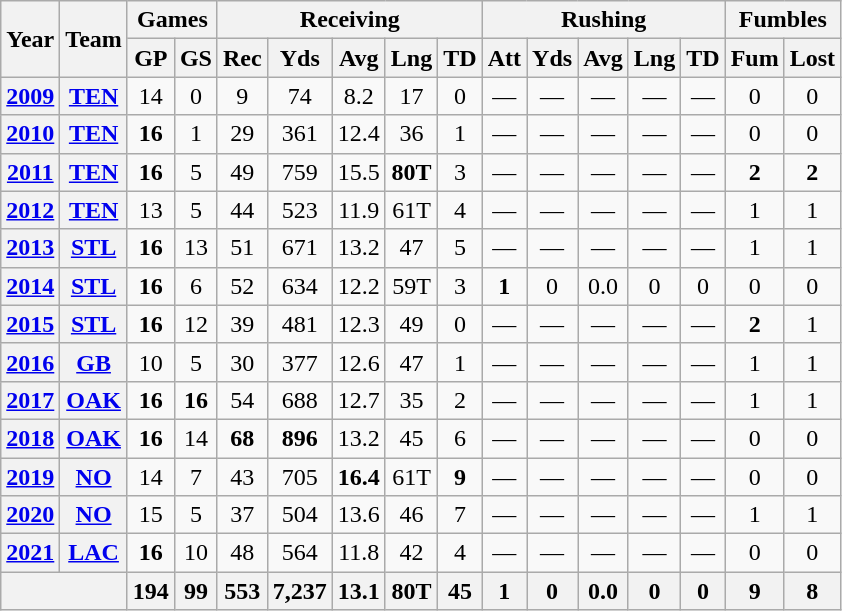<table class="wikitable" style="text-align:center;">
<tr>
<th rowspan="2">Year</th>
<th rowspan="2">Team</th>
<th colspan="2">Games</th>
<th colspan="5">Receiving</th>
<th colspan="5">Rushing</th>
<th colspan="2">Fumbles</th>
</tr>
<tr>
<th>GP</th>
<th>GS</th>
<th>Rec</th>
<th>Yds</th>
<th>Avg</th>
<th>Lng</th>
<th>TD</th>
<th>Att</th>
<th>Yds</th>
<th>Avg</th>
<th>Lng</th>
<th>TD</th>
<th>Fum</th>
<th>Lost</th>
</tr>
<tr>
<th><a href='#'>2009</a></th>
<th><a href='#'>TEN</a></th>
<td>14</td>
<td>0</td>
<td>9</td>
<td>74</td>
<td>8.2</td>
<td>17</td>
<td>0</td>
<td>—</td>
<td>—</td>
<td>—</td>
<td>—</td>
<td>—</td>
<td>0</td>
<td>0</td>
</tr>
<tr>
<th><a href='#'>2010</a></th>
<th><a href='#'>TEN</a></th>
<td><strong>16</strong></td>
<td>1</td>
<td>29</td>
<td>361</td>
<td>12.4</td>
<td>36</td>
<td>1</td>
<td>—</td>
<td>—</td>
<td>—</td>
<td>—</td>
<td>—</td>
<td>0</td>
<td>0</td>
</tr>
<tr>
<th><a href='#'>2011</a></th>
<th><a href='#'>TEN</a></th>
<td><strong>16</strong></td>
<td>5</td>
<td>49</td>
<td>759</td>
<td>15.5</td>
<td><strong>80T</strong></td>
<td>3</td>
<td>—</td>
<td>—</td>
<td>—</td>
<td>—</td>
<td>—</td>
<td><strong>2</strong></td>
<td><strong>2</strong></td>
</tr>
<tr>
<th><a href='#'>2012</a></th>
<th><a href='#'>TEN</a></th>
<td>13</td>
<td>5</td>
<td>44</td>
<td>523</td>
<td>11.9</td>
<td>61T</td>
<td>4</td>
<td>—</td>
<td>—</td>
<td>—</td>
<td>—</td>
<td>—</td>
<td>1</td>
<td>1</td>
</tr>
<tr>
<th><a href='#'>2013</a></th>
<th><a href='#'>STL</a></th>
<td><strong>16</strong></td>
<td>13</td>
<td>51</td>
<td>671</td>
<td>13.2</td>
<td>47</td>
<td>5</td>
<td>—</td>
<td>—</td>
<td>—</td>
<td>—</td>
<td>—</td>
<td>1</td>
<td>1</td>
</tr>
<tr>
<th><a href='#'>2014</a></th>
<th><a href='#'>STL</a></th>
<td><strong>16</strong></td>
<td>6</td>
<td>52</td>
<td>634</td>
<td>12.2</td>
<td>59T</td>
<td>3</td>
<td><strong>1</strong></td>
<td>0</td>
<td>0.0</td>
<td>0</td>
<td>0</td>
<td>0</td>
<td>0</td>
</tr>
<tr>
<th><a href='#'>2015</a></th>
<th><a href='#'>STL</a></th>
<td><strong>16</strong></td>
<td>12</td>
<td>39</td>
<td>481</td>
<td>12.3</td>
<td>49</td>
<td>0</td>
<td>—</td>
<td>—</td>
<td>—</td>
<td>—</td>
<td>—</td>
<td><strong>2</strong></td>
<td>1</td>
</tr>
<tr>
<th><a href='#'>2016</a></th>
<th><a href='#'>GB</a></th>
<td>10</td>
<td>5</td>
<td>30</td>
<td>377</td>
<td>12.6</td>
<td>47</td>
<td>1</td>
<td>—</td>
<td>—</td>
<td>—</td>
<td>—</td>
<td>—</td>
<td>1</td>
<td>1</td>
</tr>
<tr>
<th><a href='#'>2017</a></th>
<th><a href='#'>OAK</a></th>
<td><strong>16</strong></td>
<td><strong>16</strong></td>
<td>54</td>
<td>688</td>
<td>12.7</td>
<td>35</td>
<td>2</td>
<td>—</td>
<td>—</td>
<td>—</td>
<td>—</td>
<td>—</td>
<td>1</td>
<td>1</td>
</tr>
<tr>
<th><a href='#'>2018</a></th>
<th><a href='#'>OAK</a></th>
<td><strong>16</strong></td>
<td>14</td>
<td><strong>68</strong></td>
<td><strong>896</strong></td>
<td>13.2</td>
<td>45</td>
<td>6</td>
<td>—</td>
<td>—</td>
<td>—</td>
<td>—</td>
<td>—</td>
<td>0</td>
<td>0</td>
</tr>
<tr>
<th><a href='#'>2019</a></th>
<th><a href='#'>NO</a></th>
<td>14</td>
<td>7</td>
<td>43</td>
<td>705</td>
<td><strong>16.4</strong></td>
<td>61T</td>
<td><strong>9</strong></td>
<td>—</td>
<td>—</td>
<td>—</td>
<td>—</td>
<td>—</td>
<td>0</td>
<td>0</td>
</tr>
<tr>
<th><a href='#'>2020</a></th>
<th><a href='#'>NO</a></th>
<td>15</td>
<td>5</td>
<td>37</td>
<td>504</td>
<td>13.6</td>
<td>46</td>
<td>7</td>
<td>—</td>
<td>—</td>
<td>—</td>
<td>—</td>
<td>—</td>
<td>1</td>
<td>1</td>
</tr>
<tr>
<th><a href='#'>2021</a></th>
<th><a href='#'>LAC</a></th>
<td><strong>16</strong></td>
<td>10</td>
<td>48</td>
<td>564</td>
<td>11.8</td>
<td>42</td>
<td>4</td>
<td>—</td>
<td>—</td>
<td>—</td>
<td>—</td>
<td>—</td>
<td>0</td>
<td>0</td>
</tr>
<tr>
<th colspan="2"></th>
<th>194</th>
<th>99</th>
<th>553</th>
<th>7,237</th>
<th>13.1</th>
<th>80T</th>
<th>45</th>
<th>1</th>
<th>0</th>
<th>0.0</th>
<th>0</th>
<th>0</th>
<th>9</th>
<th>8</th>
</tr>
</table>
